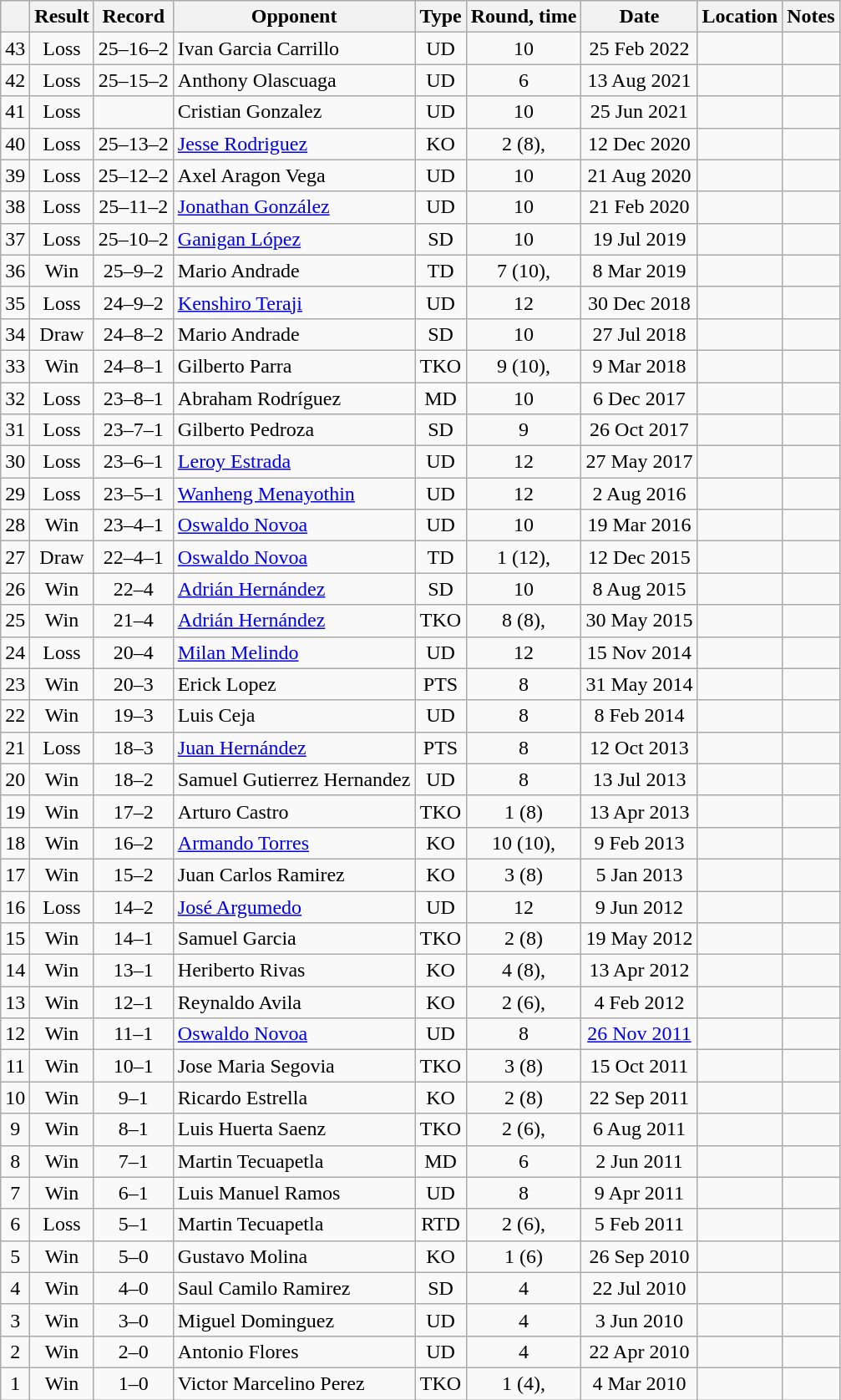<table class=wikitable style=text-align:center>
<tr>
<th></th>
<th>Result</th>
<th>Record</th>
<th>Opponent</th>
<th>Type</th>
<th>Round, time</th>
<th>Date</th>
<th>Location</th>
<th>Notes</th>
</tr>
<tr>
<td>43</td>
<td>Loss</td>
<td>25–16–2</td>
<td align=left>Ivan Garcia Carrillo</td>
<td>UD</td>
<td>10</td>
<td>25 Feb 2022</td>
<td align=left></td>
<td align=left></td>
</tr>
<tr>
<td>42</td>
<td>Loss</td>
<td>25–15–2</td>
<td align=left>Anthony Olascuaga</td>
<td>UD</td>
<td>6</td>
<td>13 Aug 2021</td>
<td align=left></td>
<td align=left></td>
</tr>
<tr>
<td>41</td>
<td>Loss</td>
<td></td>
<td align=left>Cristian Gonzalez</td>
<td>UD</td>
<td>10</td>
<td>25 Jun 2021</td>
<td align=left></td>
<td align=left></td>
</tr>
<tr>
<td>40</td>
<td>Loss</td>
<td>25–13–2</td>
<td align=left><a href='#'>Jesse Rodriguez</a></td>
<td>KO</td>
<td>2 (8), </td>
<td>12 Dec 2020</td>
<td align=left></td>
<td align=left></td>
</tr>
<tr>
<td>39</td>
<td>Loss</td>
<td>25–12–2</td>
<td align=left>Axel Aragon Vega</td>
<td>UD</td>
<td>10</td>
<td>21 Aug 2020</td>
<td align=left></td>
<td align=left></td>
</tr>
<tr>
<td>38</td>
<td>Loss</td>
<td>25–11–2</td>
<td align=left><a href='#'>Jonathan González</a></td>
<td>UD</td>
<td>10</td>
<td>21 Feb 2020</td>
<td align=left></td>
<td align=left></td>
</tr>
<tr>
<td>37</td>
<td>Loss</td>
<td>25–10–2</td>
<td align=left><a href='#'>Ganigan López</a></td>
<td>SD</td>
<td>10</td>
<td>19 Jul 2019</td>
<td align=left></td>
<td align=left></td>
</tr>
<tr>
<td>36</td>
<td>Win</td>
<td>25–9–2</td>
<td align=left>Mario Andrade</td>
<td>TD</td>
<td>7 (10), </td>
<td>8 Mar 2019</td>
<td align=left></td>
<td align=left></td>
</tr>
<tr>
<td>35</td>
<td>Loss</td>
<td>24–9–2</td>
<td align=left><a href='#'>Kenshiro Teraji</a></td>
<td>UD</td>
<td>12</td>
<td>30 Dec 2018</td>
<td align=left></td>
<td align=left></td>
</tr>
<tr>
<td>34</td>
<td>Draw</td>
<td>24–8–2</td>
<td align=left>Mario Andrade</td>
<td>SD</td>
<td>10</td>
<td>27 Jul 2018</td>
<td align=left></td>
<td align=left></td>
</tr>
<tr>
<td>33</td>
<td>Win</td>
<td>24–8–1</td>
<td align=left>Gilberto Parra</td>
<td>TKO</td>
<td>9 (10), </td>
<td>9 Mar 2018</td>
<td align=left></td>
<td align=left></td>
</tr>
<tr>
<td>32</td>
<td>Loss</td>
<td>23–8–1</td>
<td align=left>Abraham Rodríguez</td>
<td>MD</td>
<td>10</td>
<td>6 Dec 2017</td>
<td align=left></td>
<td align=left></td>
</tr>
<tr>
<td>31</td>
<td>Loss</td>
<td>23–7–1</td>
<td align=left>Gilberto Pedroza</td>
<td>SD</td>
<td>9</td>
<td>26 Oct 2017</td>
<td align=left></td>
<td align=left></td>
</tr>
<tr>
<td>30</td>
<td>Loss</td>
<td>23–6–1</td>
<td align=left><a href='#'>Leroy Estrada</a></td>
<td>UD</td>
<td>12</td>
<td>27 May 2017</td>
<td align=left></td>
<td align=left></td>
</tr>
<tr>
<td>29</td>
<td>Loss</td>
<td>23–5–1</td>
<td align=left><a href='#'>Wanheng Menayothin</a></td>
<td>UD</td>
<td>12</td>
<td>2 Aug 2016</td>
<td align=left></td>
<td align=left></td>
</tr>
<tr>
<td>28</td>
<td>Win</td>
<td>23–4–1</td>
<td align=left><a href='#'>Oswaldo Novoa</a></td>
<td>UD</td>
<td>10</td>
<td>19 Mar 2016</td>
<td align=left></td>
<td align=left></td>
</tr>
<tr>
<td>27</td>
<td>Draw</td>
<td>22–4–1</td>
<td align=left><a href='#'>Oswaldo Novoa</a></td>
<td>TD</td>
<td>1 (12), </td>
<td>12 Dec 2015</td>
<td align=left></td>
<td align=left></td>
</tr>
<tr>
<td>26</td>
<td>Win</td>
<td>22–4</td>
<td align=left><a href='#'>Adrián Hernández</a></td>
<td>SD</td>
<td>10</td>
<td>8 Aug 2015</td>
<td align=left></td>
<td align=left></td>
</tr>
<tr>
<td>25</td>
<td>Win</td>
<td>21–4</td>
<td align=left><a href='#'>Adrián Hernández</a></td>
<td>TKO</td>
<td>8 (8), </td>
<td>30 May 2015</td>
<td align=left></td>
<td align=left></td>
</tr>
<tr>
<td>24</td>
<td>Loss</td>
<td>20–4</td>
<td align=left><a href='#'>Milan Melindo</a></td>
<td>UD</td>
<td>12</td>
<td>15 Nov 2014</td>
<td align=left></td>
<td align=left></td>
</tr>
<tr>
<td>23</td>
<td>Win</td>
<td>20–3</td>
<td align=left>Erick Lopez</td>
<td>PTS</td>
<td>8</td>
<td>31 May 2014</td>
<td align=left></td>
<td align=left></td>
</tr>
<tr>
<td>22</td>
<td>Win</td>
<td>19–3</td>
<td align=left>Luis Ceja</td>
<td>UD</td>
<td>8</td>
<td>8 Feb 2014</td>
<td align=left></td>
<td align=left></td>
</tr>
<tr>
<td>21</td>
<td>Loss</td>
<td>18–3</td>
<td align=left><a href='#'>Juan Hernández</a></td>
<td>PTS</td>
<td>8</td>
<td>12 Oct 2013</td>
<td align=left></td>
<td align=left></td>
</tr>
<tr>
<td>20</td>
<td>Win</td>
<td>18–2</td>
<td align=left>Samuel Gutierrez Hernandez</td>
<td>UD</td>
<td>8</td>
<td>13 Jul 2013</td>
<td align=left></td>
<td align=left></td>
</tr>
<tr>
<td>19</td>
<td>Win</td>
<td>17–2</td>
<td align=left>Arturo Castro</td>
<td>TKO</td>
<td>1 (8)</td>
<td>13 Apr 2013</td>
<td align=left></td>
<td align=left></td>
</tr>
<tr>
<td>18</td>
<td>Win</td>
<td>16–2</td>
<td align=left><a href='#'>Armando Torres</a></td>
<td>KO</td>
<td>10 (10), </td>
<td>9 Feb 2013</td>
<td align=left></td>
<td align=left></td>
</tr>
<tr>
<td>17</td>
<td>Win</td>
<td>15–2</td>
<td align=left>Juan Carlos Ramirez</td>
<td>KO</td>
<td>3 (8)</td>
<td>5 Jan 2013</td>
<td align=left></td>
<td align=left></td>
</tr>
<tr>
<td>16</td>
<td>Loss</td>
<td>14–2</td>
<td align=left><a href='#'>José Argumedo</a></td>
<td>UD</td>
<td>12</td>
<td>9 Jun 2012</td>
<td align=left></td>
<td align=left></td>
</tr>
<tr>
<td>15</td>
<td>Win</td>
<td>14–1</td>
<td align=left>Samuel Garcia</td>
<td>TKO</td>
<td>2 (8)</td>
<td>19 May 2012</td>
<td align=left></td>
<td align=left></td>
</tr>
<tr>
<td>14</td>
<td>Win</td>
<td>13–1</td>
<td align=left>Heriberto Rivas</td>
<td>KO</td>
<td>4 (8), </td>
<td>13 Apr 2012</td>
<td align=left></td>
<td align=left></td>
</tr>
<tr>
<td>13</td>
<td>Win</td>
<td>12–1</td>
<td align=left>Reynaldo Avila</td>
<td>KO</td>
<td>2 (6), </td>
<td>4 Feb 2012</td>
<td align=left></td>
<td align=left></td>
</tr>
<tr>
<td>12</td>
<td>Win</td>
<td>11–1</td>
<td align=left><a href='#'>Oswaldo Novoa</a></td>
<td>UD</td>
<td>8</td>
<td><a href='#'>26 Nov 2011</a></td>
<td align=left></td>
<td align=left></td>
</tr>
<tr>
<td>11</td>
<td>Win</td>
<td>10–1</td>
<td align=left>Jose Maria Segovia</td>
<td>TKO</td>
<td>3 (8)</td>
<td>15 Oct 2011</td>
<td align=left></td>
<td align=left></td>
</tr>
<tr>
<td>10</td>
<td>Win</td>
<td>9–1</td>
<td align=left>Ricardo Estrella</td>
<td>KO</td>
<td>2 (8)</td>
<td>22 Sep 2011</td>
<td align=left></td>
<td align=left></td>
</tr>
<tr>
<td>9</td>
<td>Win</td>
<td>8–1</td>
<td align=left>Luis Huerta Saenz</td>
<td>TKO</td>
<td>2 (6), </td>
<td>6 Aug 2011</td>
<td align=left></td>
<td align=left></td>
</tr>
<tr>
<td>8</td>
<td>Win</td>
<td>7–1</td>
<td align=left>Martin Tecuapetla</td>
<td>MD</td>
<td>6</td>
<td>2 Jun 2011</td>
<td align=left></td>
<td align=left></td>
</tr>
<tr>
<td>7</td>
<td>Win</td>
<td>6–1</td>
<td align=left>Luis Manuel Ramos</td>
<td>UD</td>
<td>8</td>
<td>9 Apr 2011</td>
<td align=left></td>
<td align=left></td>
</tr>
<tr>
<td>6</td>
<td>Loss</td>
<td>5–1</td>
<td align=left>Martin Tecuapetla</td>
<td>RTD</td>
<td>2 (6), </td>
<td>5 Feb 2011</td>
<td align=left></td>
<td align=left></td>
</tr>
<tr>
<td>5</td>
<td>Win</td>
<td>5–0</td>
<td align=left>Gustavo Molina</td>
<td>KO</td>
<td>1 (6)</td>
<td>26 Sep 2010</td>
<td align=left></td>
<td align=left></td>
</tr>
<tr>
<td>4</td>
<td>Win</td>
<td>4–0</td>
<td align=left>Saul Camilo Ramirez</td>
<td>SD</td>
<td>4</td>
<td>22 Jul 2010</td>
<td align=left></td>
<td align=left></td>
</tr>
<tr>
<td>3</td>
<td>Win</td>
<td>3–0</td>
<td align=left>Miguel Dominguez</td>
<td>UD</td>
<td>4</td>
<td>3 Jun 2010</td>
<td align=left></td>
<td align=left></td>
</tr>
<tr>
<td>2</td>
<td>Win</td>
<td>2–0</td>
<td align=left>Antonio Flores</td>
<td>UD</td>
<td>4</td>
<td>22 Apr 2010</td>
<td align=left></td>
<td align=left></td>
</tr>
<tr>
<td>1</td>
<td>Win</td>
<td>1–0</td>
<td align=left>Victor Marcelino Perez</td>
<td>TKO</td>
<td>1 (4), </td>
<td>4 Mar 2010</td>
<td align=left></td>
<td align=left></td>
</tr>
</table>
